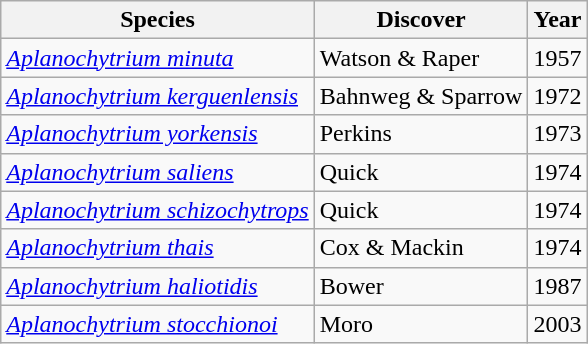<table class="wikitable">
<tr>
<th>Species</th>
<th>Discover</th>
<th>Year</th>
</tr>
<tr>
<td><em><a href='#'>Aplanochytrium minuta</a></em> </td>
<td>Watson & Raper</td>
<td>1957</td>
</tr>
<tr>
<td><em><a href='#'>Aplanochytrium kerguenlensis</a></em> </td>
<td>Bahnweg & Sparrow</td>
<td>1972</td>
</tr>
<tr>
<td><em><a href='#'>Aplanochytrium yorkensis</a></em> </td>
<td>Perkins</td>
<td>1973</td>
</tr>
<tr>
<td><em><a href='#'>Aplanochytrium saliens</a></em> </td>
<td>Quick</td>
<td>1974</td>
</tr>
<tr>
<td><em><a href='#'>Aplanochytrium schizochytrops</a></em> </td>
<td>Quick</td>
<td>1974</td>
</tr>
<tr>
<td><em><a href='#'>Aplanochytrium thais</a></em> </td>
<td>Cox & Mackin</td>
<td>1974</td>
</tr>
<tr>
<td><em><a href='#'>Aplanochytrium haliotidis</a></em> </td>
<td>Bower</td>
<td>1987</td>
</tr>
<tr>
<td><em><a href='#'>Aplanochytrium stocchionoi</a></em> </td>
<td>Moro</td>
<td>2003</td>
</tr>
</table>
